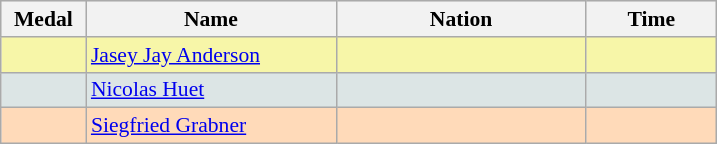<table class=wikitable style="border:1px solid #AAAAAA;font-size:90%">
<tr bgcolor="#E4E4E4">
<th width=50>Medal</th>
<th width=160>Name</th>
<th width=160>Nation</th>
<th width=80>Time</th>
</tr>
<tr bgcolor="#F7F6A8">
<td align="center"></td>
<td><a href='#'>Jasey Jay Anderson</a></td>
<td></td>
<td align="center"></td>
</tr>
<tr bgcolor="#DCE5E5">
<td align="center"></td>
<td><a href='#'>Nicolas Huet</a></td>
<td></td>
<td align="center"></td>
</tr>
<tr bgcolor="#FFDAB9">
<td align="center"></td>
<td><a href='#'>Siegfried Grabner</a></td>
<td></td>
<td align="center"></td>
</tr>
</table>
